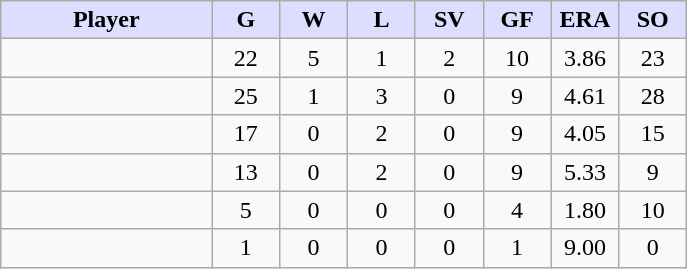<table class="wikitable sortable">
<tr>
<th style="background:#ddf; width:28%;">Player</th>
<th style="background:#ddf; width:9%;">G</th>
<th style="background:#ddf; width:9%;">W</th>
<th style="background:#ddf; width:9%;">L</th>
<th style="background:#ddf; width:9%;">SV</th>
<th style="background:#ddf; width:9%;">GF</th>
<th style="background:#ddf; width:9%;">ERA</th>
<th style="background:#ddf; width:9%;">SO</th>
</tr>
<tr style="text-align:center;">
<td></td>
<td>22</td>
<td>5</td>
<td>1</td>
<td>2</td>
<td>10</td>
<td>3.86</td>
<td>23</td>
</tr>
<tr align=center>
<td></td>
<td>25</td>
<td>1</td>
<td>3</td>
<td>0</td>
<td>9</td>
<td>4.61</td>
<td>28</td>
</tr>
<tr style="text-align:center;">
<td></td>
<td>17</td>
<td>0</td>
<td>2</td>
<td>0</td>
<td>9</td>
<td>4.05</td>
<td>15</td>
</tr>
<tr style="text-align:center;">
<td></td>
<td>13</td>
<td>0</td>
<td>2</td>
<td>0</td>
<td>9</td>
<td>5.33</td>
<td>9</td>
</tr>
<tr style="text-align:center;">
<td></td>
<td>5</td>
<td>0</td>
<td>0</td>
<td>0</td>
<td>4</td>
<td>1.80</td>
<td>10</td>
</tr>
<tr style="text-align:center;">
<td></td>
<td>1</td>
<td>0</td>
<td>0</td>
<td>0</td>
<td>1</td>
<td>9.00</td>
<td>0</td>
</tr>
</table>
